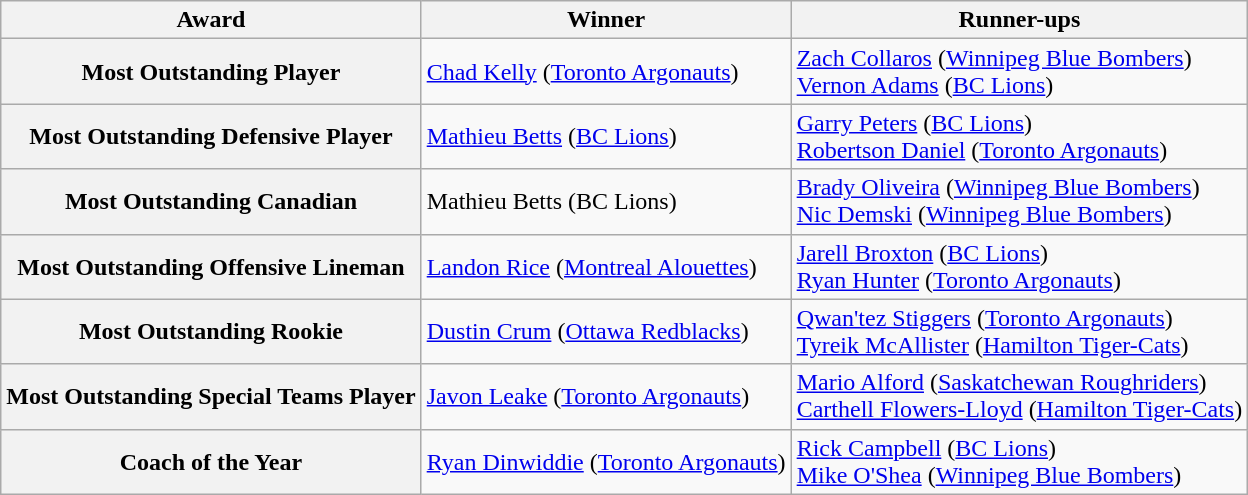<table class="wikitable collapsible collapsed">
<tr>
<th>Award</th>
<th>Winner</th>
<th>Runner-ups</th>
</tr>
<tr>
<th>Most Outstanding Player</th>
<td><a href='#'>Chad Kelly</a> (<a href='#'>Toronto Argonauts</a>)</td>
<td><a href='#'>Zach Collaros</a> (<a href='#'>Winnipeg Blue Bombers</a>)<br><a href='#'>Vernon Adams</a> (<a href='#'>BC Lions</a>)</td>
</tr>
<tr>
<th>Most Outstanding Defensive Player</th>
<td><a href='#'>Mathieu Betts</a> (<a href='#'>BC Lions</a>)</td>
<td><a href='#'>Garry Peters</a> (<a href='#'>BC Lions</a>)<br><a href='#'>Robertson Daniel</a> (<a href='#'>Toronto Argonauts</a>)</td>
</tr>
<tr>
<th>Most Outstanding Canadian</th>
<td>Mathieu Betts (BC Lions)</td>
<td><a href='#'>Brady Oliveira</a> (<a href='#'>Winnipeg Blue Bombers</a>)<br><a href='#'>Nic Demski</a> (<a href='#'>Winnipeg Blue Bombers</a>)</td>
</tr>
<tr>
<th>Most Outstanding Offensive Lineman</th>
<td><a href='#'>Landon Rice</a> (<a href='#'>Montreal Alouettes</a>)</td>
<td><a href='#'>Jarell Broxton</a> (<a href='#'>BC Lions</a>)<br><a href='#'>Ryan Hunter</a> (<a href='#'>Toronto Argonauts</a>)</td>
</tr>
<tr>
<th>Most Outstanding Rookie</th>
<td><a href='#'>Dustin Crum</a> (<a href='#'>Ottawa Redblacks</a>)</td>
<td><a href='#'>Qwan'tez Stiggers</a> (<a href='#'>Toronto Argonauts</a>)<br><a href='#'>Tyreik McAllister</a> (<a href='#'>Hamilton Tiger-Cats</a>)</td>
</tr>
<tr>
<th>Most Outstanding Special Teams Player</th>
<td><a href='#'>Javon Leake</a> (<a href='#'>Toronto Argonauts</a>)</td>
<td><a href='#'>Mario Alford</a> (<a href='#'>Saskatchewan Roughriders</a>)<br><a href='#'>Carthell Flowers-Lloyd</a> (<a href='#'>Hamilton Tiger-Cats</a>)</td>
</tr>
<tr>
<th>Coach of the Year</th>
<td><a href='#'>Ryan Dinwiddie</a> (<a href='#'>Toronto Argonauts</a>)</td>
<td><a href='#'>Rick Campbell</a> (<a href='#'>BC Lions</a>)<br><a href='#'>Mike O'Shea</a> (<a href='#'>Winnipeg Blue Bombers</a>)</td>
</tr>
</table>
